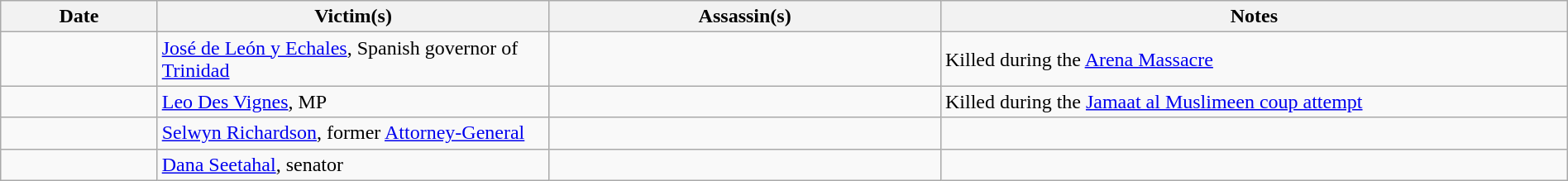<table class="wikitable sortable" style="width:100%">
<tr>
<th style="width:10%">Date</th>
<th style="width:25%">Victim(s)</th>
<th style="width:25%">Assassin(s)</th>
<th style="width:40%">Notes</th>
</tr>
<tr>
<td></td>
<td><a href='#'>José de León y Echales</a>, Spanish governor of <a href='#'>Trinidad</a></td>
<td></td>
<td>Killed during the <a href='#'>Arena Massacre</a></td>
</tr>
<tr>
<td></td>
<td><a href='#'>Leo Des Vignes</a>, MP</td>
<td></td>
<td>Killed during the <a href='#'>Jamaat al Muslimeen coup attempt</a></td>
</tr>
<tr>
<td></td>
<td><a href='#'>Selwyn Richardson</a>, former <a href='#'>Attorney-General</a></td>
<td></td>
<td></td>
</tr>
<tr>
<td></td>
<td><a href='#'>Dana Seetahal</a>, senator</td>
<td></td>
<td></td>
</tr>
</table>
